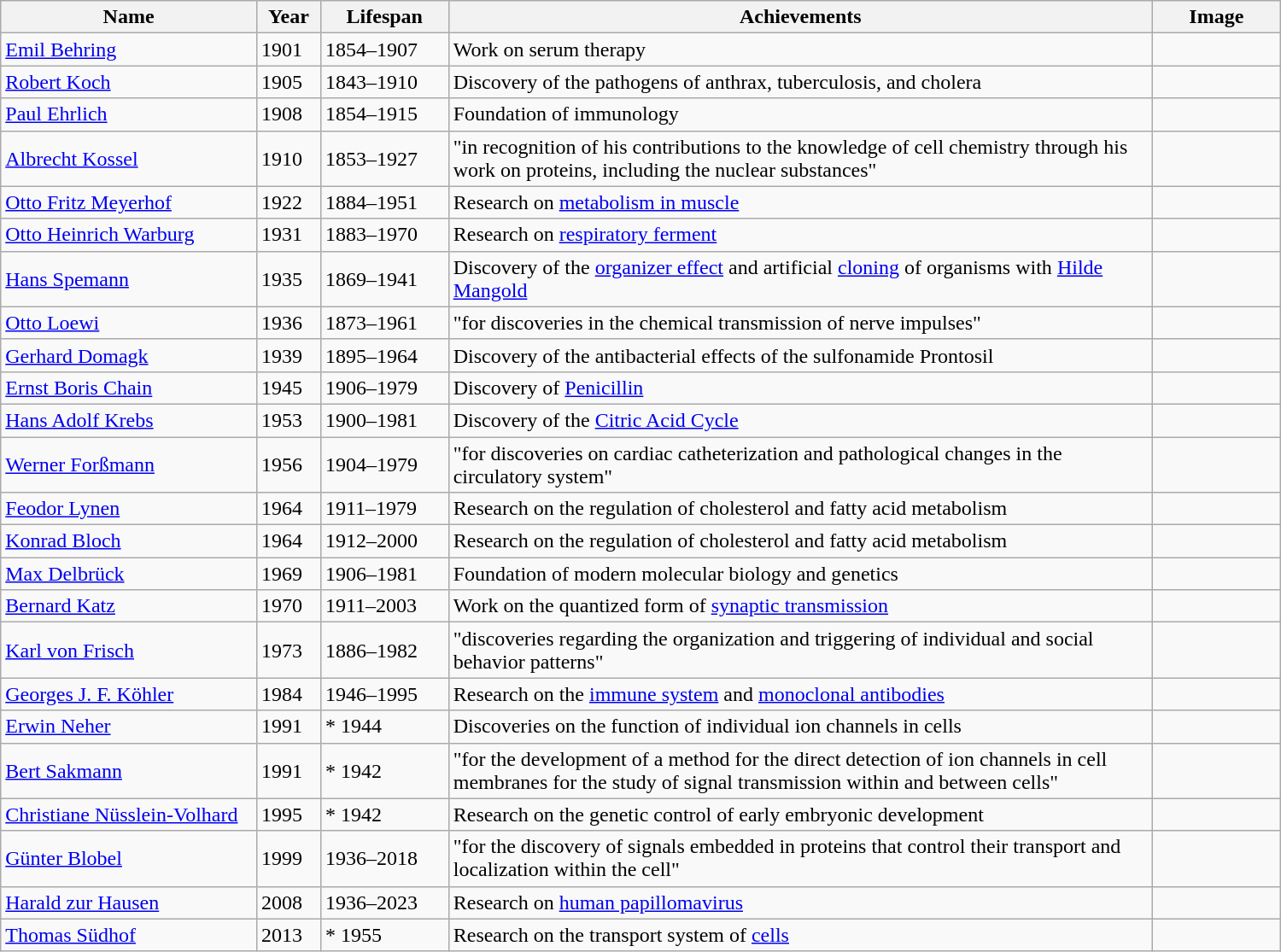<table class="wikitable toptextcells" style="max-width:1000px;">
<tr class="hintergrundfarbe8">
<th width="20%">Name</th>
<th width="5%">Year</th>
<th width="10%">Lifespan</th>
<th width="55%">Achievements</th>
<th width="10%">Image</th>
</tr>
<tr>
<td><a href='#'>Emil Behring</a></td>
<td>1901</td>
<td>1854–1907</td>
<td>Work on serum therapy</td>
<td></td>
</tr>
<tr>
<td><a href='#'>Robert Koch</a></td>
<td>1905</td>
<td>1843–1910</td>
<td>Discovery of the pathogens of anthrax, tuberculosis, and cholera</td>
<td></td>
</tr>
<tr>
<td><a href='#'>Paul Ehrlich</a></td>
<td>1908</td>
<td>1854–1915</td>
<td>Foundation of immunology</td>
<td></td>
</tr>
<tr>
<td><a href='#'>Albrecht Kossel</a></td>
<td>1910</td>
<td>1853–1927</td>
<td>"in recognition of his contributions to the knowledge of cell chemistry through his work on proteins, including the nuclear substances"</td>
<td></td>
</tr>
<tr>
<td><a href='#'>Otto Fritz Meyerhof</a></td>
<td>1922</td>
<td>1884–1951</td>
<td>Research on <a href='#'>metabolism in muscle</a></td>
<td></td>
</tr>
<tr>
<td><a href='#'>Otto Heinrich Warburg</a></td>
<td>1931</td>
<td>1883–1970</td>
<td>Research on <a href='#'>respiratory ferment</a></td>
<td></td>
</tr>
<tr>
<td><a href='#'>Hans Spemann</a></td>
<td>1935</td>
<td>1869–1941</td>
<td>Discovery of the <a href='#'>organizer effect</a> and artificial <a href='#'>cloning</a> of organisms with <a href='#'>Hilde Mangold</a></td>
<td></td>
</tr>
<tr>
<td><a href='#'>Otto Loewi</a></td>
<td>1936</td>
<td>1873–1961</td>
<td>"for discoveries in the chemical transmission of nerve impulses"</td>
<td></td>
</tr>
<tr>
<td><a href='#'>Gerhard Domagk</a></td>
<td>1939</td>
<td>1895–1964</td>
<td>Discovery of the antibacterial effects of the sulfonamide Prontosil</td>
<td></td>
</tr>
<tr>
<td><a href='#'>Ernst Boris Chain</a></td>
<td>1945</td>
<td>1906–1979</td>
<td>Discovery of <a href='#'>Penicillin</a></td>
<td></td>
</tr>
<tr>
<td><a href='#'>Hans Adolf Krebs</a></td>
<td>1953</td>
<td>1900–1981</td>
<td>Discovery of the <a href='#'>Citric Acid Cycle</a></td>
<td></td>
</tr>
<tr>
<td><a href='#'>Werner Forßmann</a></td>
<td>1956</td>
<td>1904–1979</td>
<td>"for discoveries on cardiac catheterization and pathological changes in the circulatory system"</td>
<td></td>
</tr>
<tr>
<td><a href='#'>Feodor Lynen</a></td>
<td>1964</td>
<td>1911–1979</td>
<td>Research on the regulation of cholesterol and fatty acid metabolism</td>
<td></td>
</tr>
<tr>
<td><a href='#'>Konrad Bloch</a></td>
<td>1964</td>
<td>1912–2000</td>
<td>Research on the regulation of cholesterol and fatty acid metabolism</td>
<td></td>
</tr>
<tr>
<td><a href='#'>Max Delbrück</a></td>
<td>1969</td>
<td>1906–1981</td>
<td>Foundation of modern molecular biology and genetics</td>
<td></td>
</tr>
<tr>
<td><a href='#'>Bernard Katz</a></td>
<td>1970</td>
<td>1911–2003</td>
<td>Work on the quantized form of <a href='#'>synaptic transmission</a></td>
<td></td>
</tr>
<tr>
<td><a href='#'>Karl von Frisch</a></td>
<td>1973</td>
<td>1886–1982</td>
<td>"discoveries regarding the organization and triggering of individual and social behavior patterns"</td>
<td></td>
</tr>
<tr>
<td><a href='#'>Georges J. F. Köhler</a></td>
<td>1984</td>
<td>1946–1995</td>
<td>Research on the <a href='#'>immune system</a> and <a href='#'>monoclonal antibodies</a></td>
<td></td>
</tr>
<tr>
<td><a href='#'>Erwin Neher</a></td>
<td>1991</td>
<td>* 1944</td>
<td>Discoveries on the function of individual ion channels in cells</td>
<td></td>
</tr>
<tr>
<td><a href='#'>Bert Sakmann</a></td>
<td>1991</td>
<td>* 1942</td>
<td>"for the development of a method for the direct detection of ion channels in cell membranes for the study of signal transmission within and between cells"</td>
<td></td>
</tr>
<tr>
<td><a href='#'>Christiane Nüsslein-Volhard</a></td>
<td>1995</td>
<td>* 1942</td>
<td>Research on the genetic control of early embryonic development</td>
<td></td>
</tr>
<tr>
<td><a href='#'>Günter Blobel</a></td>
<td>1999</td>
<td>1936–2018</td>
<td>"for the discovery of signals embedded in proteins that control their transport and localization within the cell"</td>
<td></td>
</tr>
<tr>
<td><a href='#'>Harald zur Hausen</a></td>
<td>2008</td>
<td>1936–2023</td>
<td>Research on <a href='#'>human papillomavirus</a></td>
<td></td>
</tr>
<tr>
<td><a href='#'>Thomas Südhof</a></td>
<td>2013</td>
<td>* 1955</td>
<td>Research on the transport system of <a href='#'>cells</a></td>
<td></td>
</tr>
</table>
